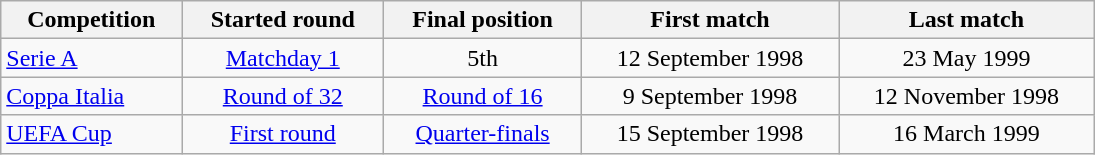<table class=wikitable style="text-align:center; width:730px">
<tr>
<th style=text-align:center; width:150px;>Competition</th>
<th style=text-align:center; width:100px;>Started round</th>
<th style=text-align:center; width:100px;>Final position</th>
<th style=text-align:center; width:150px;>First match</th>
<th style=text-align:center; width:140px;>Last match</th>
</tr>
<tr>
<td style=text-align:left;><a href='#'>Serie A</a></td>
<td><a href='#'>Matchday 1</a></td>
<td>5th</td>
<td>12 September 1998</td>
<td>23 May 1999</td>
</tr>
<tr>
<td style=text-align:left;><a href='#'>Coppa Italia</a></td>
<td><a href='#'>Round of 32</a></td>
<td><a href='#'>Round of 16</a></td>
<td>9 September 1998</td>
<td>12 November 1998</td>
</tr>
<tr>
<td style=text-align:left;><a href='#'>UEFA Cup</a></td>
<td><a href='#'>First round</a></td>
<td><a href='#'>Quarter-finals</a></td>
<td>15 September 1998</td>
<td>16 March 1999</td>
</tr>
</table>
